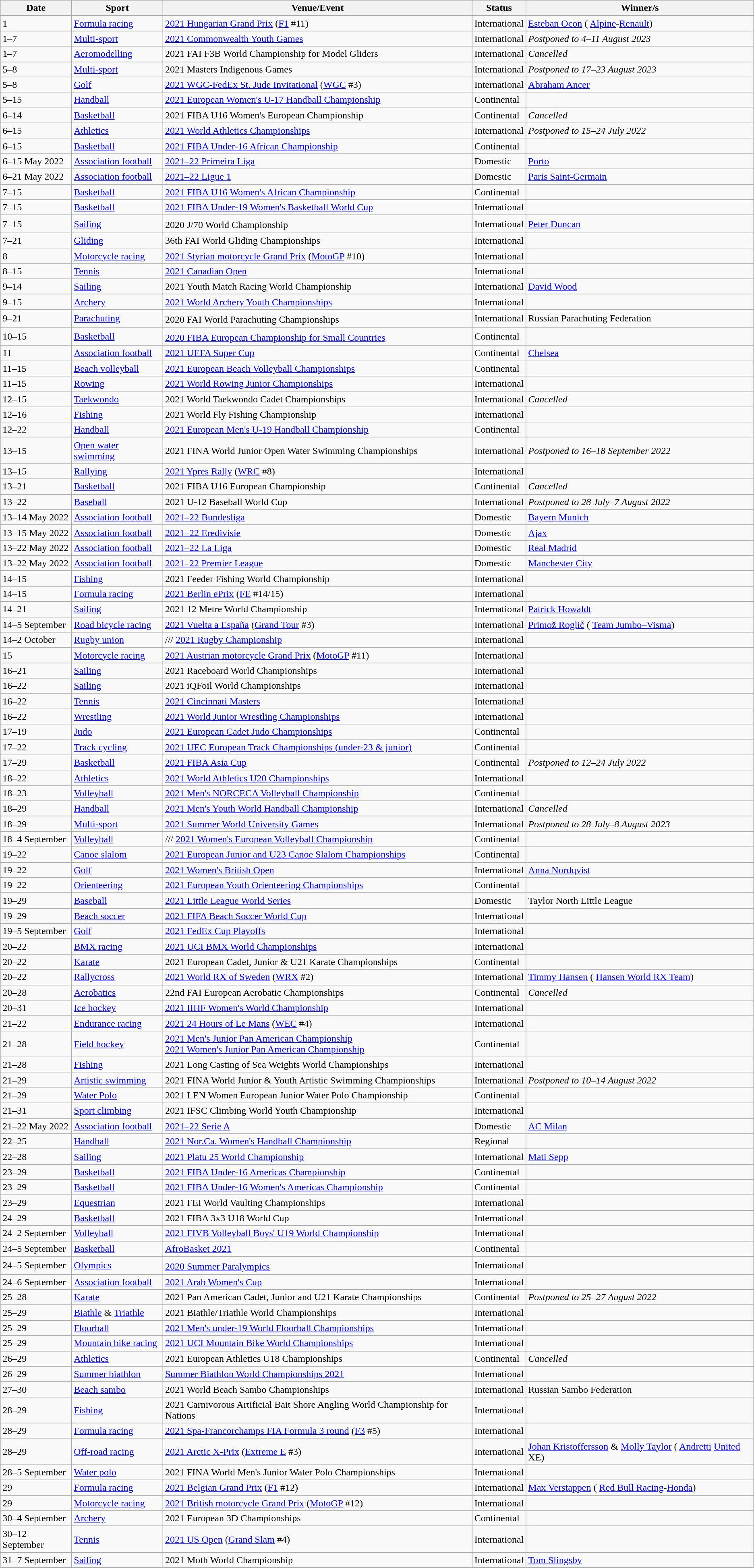<table class="wikitable source">
<tr>
<th>Date</th>
<th>Sport</th>
<th>Venue/Event</th>
<th>Status</th>
<th>Winner/s</th>
</tr>
<tr>
<td>1</td>
<td><a href='#'>Formula racing</a></td>
<td> <a href='#'>2021 Hungarian Grand Prix</a> (<a href='#'>F1</a> #11)</td>
<td>International</td>
<td> <a href='#'>Esteban Ocon</a> ( <a href='#'>Alpine</a>-<a href='#'>Renault</a>)</td>
</tr>
<tr>
<td>1–7</td>
<td><a href='#'>Multi-sport</a></td>
<td> <a href='#'>2021 Commonwealth Youth Games</a></td>
<td>International</td>
<td><em>Postponed to 4–11 August 2023</em></td>
</tr>
<tr>
<td>1–7</td>
<td><a href='#'>Aeromodelling</a></td>
<td> 2021 FAI F3B World Championship for Model Gliders</td>
<td>International</td>
<td><em>Cancelled</em></td>
</tr>
<tr>
<td>5–8</td>
<td><a href='#'>Multi-sport</a></td>
<td> 2021 Masters Indigenous Games</td>
<td>International</td>
<td><em>Postponed to 17–23 August 2023</em></td>
</tr>
<tr>
<td>5–8</td>
<td><a href='#'>Golf</a></td>
<td> <a href='#'>2021 WGC-FedEx St. Jude Invitational</a> (<a href='#'>WGC</a> #3)</td>
<td>International</td>
<td> <a href='#'>Abraham Ancer</a></td>
</tr>
<tr>
<td>5–15</td>
<td><a href='#'>Handball</a></td>
<td> <a href='#'>2021 European Women's U-17 Handball Championship</a></td>
<td>Continental</td>
<td></td>
</tr>
<tr>
<td>6–14</td>
<td><a href='#'>Basketball</a></td>
<td> 2021 FIBA U16 Women's European Championship</td>
<td>Continental</td>
<td><em>Cancelled</em></td>
</tr>
<tr>
<td>6–15</td>
<td><a href='#'>Athletics</a></td>
<td> <a href='#'>2021 World Athletics Championships</a></td>
<td>International</td>
<td><em>Postponed to 15–24 July 2022</em></td>
</tr>
<tr>
<td>6–15</td>
<td><a href='#'>Basketball</a></td>
<td> <a href='#'>2021 FIBA Under-16 African Championship</a></td>
<td>Continental</td>
<td></td>
</tr>
<tr>
<td>6–15 May 2022</td>
<td><a href='#'>Association football</a></td>
<td> <a href='#'>2021–22 Primeira Liga</a></td>
<td>Domestic</td>
<td> <a href='#'>Porto</a></td>
</tr>
<tr>
<td>6–21 May 2022</td>
<td><a href='#'>Association football</a></td>
<td> <a href='#'>2021–22 Ligue 1</a></td>
<td>Domestic</td>
<td> <a href='#'>Paris Saint-Germain</a></td>
</tr>
<tr>
<td>7–15</td>
<td><a href='#'>Basketball</a></td>
<td> <a href='#'>2021 FIBA U16 Women's African Championship</a></td>
<td>Continental</td>
<td></td>
</tr>
<tr>
<td>7–15</td>
<td><a href='#'>Basketball</a></td>
<td> <a href='#'>2021 FIBA Under-19 Women's Basketball World Cup</a></td>
<td>International</td>
<td></td>
</tr>
<tr>
<td>7–15</td>
<td><a href='#'>Sailing</a></td>
<td> 2020 J/70 World Championship<sup></sup></td>
<td>International</td>
<td> <a href='#'>Peter Duncan</a></td>
</tr>
<tr>
<td>7–21</td>
<td><a href='#'>Gliding</a></td>
<td> 36th FAI World Gliding Championships</td>
<td>International</td>
<td></td>
</tr>
<tr>
<td>8</td>
<td><a href='#'>Motorcycle racing</a></td>
<td> <a href='#'>2021 Styrian motorcycle Grand Prix</a> (<a href='#'>MotoGP</a> #10)</td>
<td>International</td>
<td></td>
</tr>
<tr>
<td>8–15</td>
<td><a href='#'>Tennis</a></td>
<td> <a href='#'>2021 Canadian Open</a></td>
<td>International</td>
<td></td>
</tr>
<tr>
<td>9–14</td>
<td><a href='#'>Sailing</a></td>
<td> 2021 Youth Match Racing World Championship</td>
<td>International</td>
<td> <a href='#'>David Wood</a></td>
</tr>
<tr>
<td>9–15</td>
<td><a href='#'>Archery</a></td>
<td> <a href='#'>2021 World Archery Youth Championships</a></td>
<td>International</td>
<td></td>
</tr>
<tr>
<td>9–21</td>
<td><a href='#'>Parachuting</a></td>
<td> 2020 FAI World Parachuting Championships<sup></sup></td>
<td>International</td>
<td>Russian Parachuting Federation</td>
</tr>
<tr>
<td>10–15</td>
<td><a href='#'>Basketball</a></td>
<td> <a href='#'>2020 FIBA European Championship for Small Countries</a><sup></sup></td>
<td>Continental</td>
<td></td>
</tr>
<tr>
<td>11</td>
<td><a href='#'>Association football</a></td>
<td> <a href='#'>2021 UEFA Super Cup</a></td>
<td>Continental</td>
<td> <a href='#'>Chelsea</a></td>
</tr>
<tr>
<td>11–15</td>
<td><a href='#'>Beach volleyball</a></td>
<td> <a href='#'>2021 European Beach Volleyball Championships</a></td>
<td>Continental</td>
<td></td>
</tr>
<tr>
<td>11–15</td>
<td><a href='#'>Rowing</a></td>
<td> <a href='#'>2021 World Rowing Junior Championships</a></td>
<td>International</td>
<td></td>
</tr>
<tr>
<td>12–15</td>
<td><a href='#'>Taekwondo</a></td>
<td> 2021 World Taekwondo Cadet Championships</td>
<td>International</td>
<td><em>Cancelled</em></td>
</tr>
<tr>
<td>12–16</td>
<td><a href='#'>Fishing</a></td>
<td> 2021 World Fly Fishing Championship</td>
<td>International</td>
<td></td>
</tr>
<tr>
<td>12–22</td>
<td><a href='#'>Handball</a></td>
<td> <a href='#'>2021 European Men's U-19 Handball Championship</a></td>
<td>Continental</td>
<td></td>
</tr>
<tr>
<td>13–15</td>
<td><a href='#'>Open water swimming</a></td>
<td> 2021 FINA World Junior Open Water Swimming Championships</td>
<td>International</td>
<td><em>Postponed to 16–18 September 2022</em></td>
</tr>
<tr>
<td>13–15</td>
<td><a href='#'>Rallying</a></td>
<td> <a href='#'>2021 Ypres Rally</a> (<a href='#'>WRC</a> #8)</td>
<td>International</td>
<td></td>
</tr>
<tr>
<td>13–21</td>
<td><a href='#'>Basketball</a></td>
<td> 2021 FIBA U16 European Championship</td>
<td>Continental</td>
<td><em>Cancelled</em></td>
</tr>
<tr>
<td>13–22</td>
<td><a href='#'>Baseball</a></td>
<td> 2021 U-12 Baseball World Cup</td>
<td>International</td>
<td><em>Postponed to 28 July–7 August 2022</em></td>
</tr>
<tr>
<td>13–14 May 2022</td>
<td><a href='#'>Association football</a></td>
<td> <a href='#'>2021–22 Bundesliga</a></td>
<td>Domestic</td>
<td> <a href='#'>Bayern Munich</a></td>
</tr>
<tr>
<td>13–15 May 2022</td>
<td><a href='#'>Association football</a></td>
<td> <a href='#'>2021–22 Eredivisie</a></td>
<td>Domestic</td>
<td> <a href='#'>Ajax</a></td>
</tr>
<tr>
<td>13–22 May 2022</td>
<td><a href='#'>Association football</a></td>
<td> <a href='#'>2021–22 La Liga</a></td>
<td>Domestic</td>
<td> <a href='#'>Real Madrid</a></td>
</tr>
<tr>
<td>13–22 May 2022</td>
<td><a href='#'>Association football</a></td>
<td> <a href='#'>2021–22 Premier League</a></td>
<td>Domestic</td>
<td> <a href='#'>Manchester City</a></td>
</tr>
<tr>
<td>14–15</td>
<td><a href='#'>Fishing</a></td>
<td> 2021 Feeder Fishing World Championship</td>
<td>International</td>
<td></td>
</tr>
<tr>
<td>14–15</td>
<td><a href='#'>Formula racing</a></td>
<td> <a href='#'>2021 Berlin ePrix</a> (<a href='#'>FE</a> #14/15)</td>
<td>International</td>
<td></td>
</tr>
<tr>
<td>14–21</td>
<td><a href='#'>Sailing</a></td>
<td> 2021 12 Metre World Championship</td>
<td>International</td>
<td> <a href='#'>Patrick Howaldt</a></td>
</tr>
<tr>
<td>14–5 September</td>
<td><a href='#'>Road bicycle racing</a></td>
<td> <a href='#'>2021 Vuelta a España</a> (<a href='#'>Grand Tour</a> #3)</td>
<td>International</td>
<td> <a href='#'>Primož Roglič</a> ( <a href='#'>Team Jumbo–Visma</a>)</td>
</tr>
<tr>
<td>14–2 October</td>
<td><a href='#'>Rugby union</a></td>
<td>/// <a href='#'>2021 Rugby Championship</a></td>
<td>International</td>
<td></td>
</tr>
<tr>
<td>15</td>
<td><a href='#'>Motorcycle racing</a></td>
<td> <a href='#'>2021 Austrian motorcycle Grand Prix</a> (<a href='#'>MotoGP</a> #11)</td>
<td>International</td>
<td></td>
</tr>
<tr>
<td>16–21</td>
<td><a href='#'>Sailing</a></td>
<td> 2021 Raceboard World Championships</td>
<td>International</td>
<td></td>
</tr>
<tr>
<td>16–22</td>
<td><a href='#'>Sailing</a></td>
<td> 2021 iQFoil World Championships</td>
<td>International</td>
<td></td>
</tr>
<tr>
<td>16–22</td>
<td><a href='#'>Tennis</a></td>
<td> <a href='#'>2021 Cincinnati Masters</a></td>
<td>International</td>
<td></td>
</tr>
<tr>
<td>16–22</td>
<td><a href='#'>Wrestling</a></td>
<td> <a href='#'>2021 World Junior Wrestling Championships</a></td>
<td>International</td>
<td></td>
</tr>
<tr>
<td>17–19</td>
<td><a href='#'>Judo</a></td>
<td> <a href='#'>2021 European Cadet Judo Championships</a></td>
<td>Continental</td>
<td></td>
</tr>
<tr>
<td>17–22</td>
<td><a href='#'>Track cycling</a></td>
<td> <a href='#'>2021 UEC European Track Championships (under-23 & junior)</a></td>
<td>Continental</td>
<td></td>
</tr>
<tr>
<td>17–29</td>
<td><a href='#'>Basketball</a></td>
<td> <a href='#'>2021 FIBA Asia Cup</a></td>
<td>Continental</td>
<td><em>Postponed to 12–24 July 2022</em></td>
</tr>
<tr>
<td>18–22</td>
<td><a href='#'>Athletics</a></td>
<td> <a href='#'>2021 World Athletics U20 Championships</a></td>
<td>International</td>
<td></td>
</tr>
<tr>
<td>18–23</td>
<td><a href='#'>Volleyball</a></td>
<td> <a href='#'>2021 Men's NORCECA Volleyball Championship</a></td>
<td>Continental</td>
<td></td>
</tr>
<tr>
<td>18–29</td>
<td><a href='#'>Handball</a></td>
<td> <a href='#'>2021 Men's Youth World Handball Championship</a></td>
<td>International</td>
<td><em>Cancelled</em></td>
</tr>
<tr>
<td>18–29</td>
<td><a href='#'>Multi-sport</a></td>
<td> <a href='#'>2021 Summer World University Games</a></td>
<td>International</td>
<td><em>Postponed to 28 July–8 August 2023</em></td>
</tr>
<tr>
<td>18–4 September</td>
<td><a href='#'>Volleyball</a></td>
<td>/// <a href='#'>2021 Women's European Volleyball Championship</a></td>
<td>Continental</td>
<td></td>
</tr>
<tr>
<td>19–22</td>
<td><a href='#'>Canoe slalom</a></td>
<td> <a href='#'>2021 European Junior and U23 Canoe Slalom Championships</a></td>
<td>Continental</td>
<td></td>
</tr>
<tr>
<td>19–22</td>
<td><a href='#'>Golf</a></td>
<td> <a href='#'>2021 Women's British Open</a></td>
<td>International</td>
<td> <a href='#'>Anna Nordqvist</a></td>
</tr>
<tr>
<td>19–22</td>
<td><a href='#'>Orienteering</a></td>
<td> <a href='#'>2021 European Youth Orienteering Championships</a></td>
<td>Continental</td>
<td></td>
</tr>
<tr>
<td>19–29</td>
<td><a href='#'>Baseball</a></td>
<td> <a href='#'>2021 Little League World Series</a></td>
<td>Domestic</td>
<td> Taylor North Little League</td>
</tr>
<tr>
<td>19–29</td>
<td><a href='#'>Beach soccer</a></td>
<td> <a href='#'>2021 FIFA Beach Soccer World Cup</a></td>
<td>International</td>
<td></td>
</tr>
<tr>
<td>19–5 September</td>
<td><a href='#'>Golf</a></td>
<td> <a href='#'>2021 FedEx Cup Playoffs</a></td>
<td>International</td>
<td></td>
</tr>
<tr>
<td>20–22</td>
<td><a href='#'>BMX racing</a></td>
<td> <a href='#'>2021 UCI BMX World Championships</a></td>
<td>International</td>
<td></td>
</tr>
<tr>
<td>20–22</td>
<td><a href='#'>Karate</a></td>
<td> 2021 European Cadet, Junior & U21 Karate Championships</td>
<td>Continental</td>
<td></td>
</tr>
<tr>
<td>20–22</td>
<td><a href='#'>Rallycross</a></td>
<td> <a href='#'>2021 World RX of Sweden</a> (<a href='#'>WRX</a> #2)</td>
<td>International</td>
<td> <a href='#'>Timmy Hansen</a> ( <a href='#'>Hansen World RX Team</a>)</td>
</tr>
<tr>
<td>20–28</td>
<td><a href='#'>Aerobatics</a></td>
<td> 22nd FAI European Aerobatic Championships</td>
<td>Continental</td>
<td><em>Cancelled</em></td>
</tr>
<tr>
<td>20–31</td>
<td><a href='#'>Ice hockey</a></td>
<td> <a href='#'>2021 IIHF Women's World Championship</a></td>
<td>International</td>
<td></td>
</tr>
<tr>
<td>21–22</td>
<td><a href='#'>Endurance racing</a></td>
<td> <a href='#'>2021 24 Hours of Le Mans</a> (<a href='#'>WEC</a> #4)</td>
<td>International</td>
<td></td>
</tr>
<tr>
<td>21–28</td>
<td><a href='#'>Field hockey</a></td>
<td> <a href='#'>2021 Men's Junior Pan American Championship</a><br> <a href='#'>2021 Women's Junior Pan American Championship</a></td>
<td>Continental</td>
<td></td>
</tr>
<tr>
<td>21–28</td>
<td><a href='#'>Fishing</a></td>
<td> 2021 Long Casting of Sea Weights World Championships</td>
<td>International</td>
<td></td>
</tr>
<tr>
<td>21–29</td>
<td><a href='#'>Artistic swimming</a></td>
<td> 2021 FINA World Junior & Youth Artistic Swimming Championships</td>
<td>International</td>
<td><em>Postponed to 10–14 August 2022</em></td>
</tr>
<tr>
<td>21–29</td>
<td><a href='#'>Water Polo</a></td>
<td> 2021 LEN Women European Junior Water Polo Championship</td>
<td>Continental</td>
<td></td>
</tr>
<tr>
<td>21–31</td>
<td><a href='#'>Sport climbing</a></td>
<td> 2021 IFSC Climbing World Youth Championship</td>
<td>International</td>
<td></td>
</tr>
<tr>
<td>21–22 May 2022</td>
<td><a href='#'>Association football</a></td>
<td> <a href='#'>2021–22 Serie A</a></td>
<td>Domestic</td>
<td> <a href='#'>AC Milan</a></td>
</tr>
<tr>
<td>22–25</td>
<td><a href='#'>Handball</a></td>
<td> <a href='#'>2021 Nor.Ca. Women's Handball Championship</a></td>
<td>Regional</td>
<td></td>
</tr>
<tr>
<td>22–28</td>
<td><a href='#'>Sailing</a></td>
<td> <a href='#'>2021 Platu 25 World Championship</a></td>
<td>International</td>
<td> <a href='#'>Mati Sepp</a></td>
</tr>
<tr>
<td>23–29</td>
<td><a href='#'>Basketball</a></td>
<td> <a href='#'>2021 FIBA Under-16 Americas Championship</a></td>
<td>Continental</td>
<td></td>
</tr>
<tr>
<td>23–29</td>
<td><a href='#'>Basketball</a></td>
<td> <a href='#'>2021 FIBA Under-16 Women's Americas Championship</a></td>
<td>Continental</td>
<td></td>
</tr>
<tr>
<td>23–29</td>
<td><a href='#'>Equestrian</a></td>
<td> 2021 FEI World Vaulting Championships</td>
<td>International</td>
<td></td>
</tr>
<tr>
<td>24–29</td>
<td><a href='#'>Basketball</a></td>
<td> 2021 FIBA 3x3 U18 World Cup</td>
<td>International</td>
<td></td>
</tr>
<tr>
<td>24–2 September</td>
<td><a href='#'>Volleyball</a></td>
<td> <a href='#'>2021 FIVB Volleyball Boys' U19 World Championship</a></td>
<td>International</td>
<td></td>
</tr>
<tr>
<td>24–5 September</td>
<td><a href='#'>Basketball</a></td>
<td> <a href='#'>AfroBasket 2021</a></td>
<td>Continental</td>
<td></td>
</tr>
<tr>
<td>24–5 September</td>
<td><a href='#'>Olympics</a></td>
<td> <a href='#'>2020 Summer Paralympics</a><sup></sup></td>
<td>International</td>
<td></td>
</tr>
<tr>
<td>24–6 September</td>
<td><a href='#'>Association football</a></td>
<td> <a href='#'>2021 Arab Women's Cup</a></td>
<td>International</td>
<td></td>
</tr>
<tr>
<td>25–28</td>
<td><a href='#'>Karate</a></td>
<td> 2021 Pan American Cadet, Junior and U21 Karate Championships</td>
<td>Continental</td>
<td><em>Postponed to 25–27 August 2022</em></td>
</tr>
<tr>
<td>25–29</td>
<td><a href='#'>Biathle</a> & <a href='#'>Triathle</a></td>
<td> 2021 Biathle/Triathle World Championships</td>
<td>International</td>
<td></td>
</tr>
<tr>
<td>25–29</td>
<td><a href='#'>Floorball</a></td>
<td> <a href='#'>2021 Men's under-19 World Floorball Championships</a></td>
<td>International</td>
<td></td>
</tr>
<tr>
<td>25–29</td>
<td><a href='#'>Mountain bike racing</a></td>
<td> <a href='#'>2021 UCI Mountain Bike World Championships</a></td>
<td>International</td>
<td></td>
</tr>
<tr>
<td>26–29</td>
<td><a href='#'>Athletics</a></td>
<td> 2021 European Athletics U18 Championships</td>
<td>Continental</td>
<td><em>Cancelled</em></td>
</tr>
<tr>
<td>26–29</td>
<td><a href='#'>Summer biathlon</a></td>
<td> <a href='#'>Summer Biathlon World Championships 2021</a></td>
<td>International</td>
<td></td>
</tr>
<tr>
<td>27–30</td>
<td><a href='#'>Beach sambo</a></td>
<td> 2021 World Beach Sambo Championships</td>
<td>International</td>
<td>Russian Sambo Federation</td>
</tr>
<tr>
<td>28–29</td>
<td><a href='#'>Fishing</a></td>
<td> 2021 Carnivorous Artificial Bait Shore Angling World Championship for Nations</td>
<td>International</td>
<td></td>
</tr>
<tr>
<td>28–29</td>
<td><a href='#'>Formula racing</a></td>
<td> <a href='#'>2021 Spa-Francorchamps FIA Formula 3 round</a> (<a href='#'>F3</a> #5)</td>
<td>International</td>
<td></td>
</tr>
<tr>
<td>28–29</td>
<td><a href='#'>Off-road racing</a></td>
<td> <a href='#'>2021 Arctic X-Prix</a> (<a href='#'>Extreme E</a> #3)</td>
<td>International</td>
<td> <a href='#'>Johan Kristoffersson</a> &  <a href='#'>Molly Taylor</a> ( <a href='#'>Andretti</a> <a href='#'>United</a> XE)</td>
</tr>
<tr>
<td>28–5 September</td>
<td><a href='#'>Water polo</a></td>
<td> 2021 FINA World Men's Junior Water Polo Championships</td>
<td>International</td>
<td></td>
</tr>
<tr>
<td>29</td>
<td><a href='#'>Formula racing</a></td>
<td> <a href='#'>2021 Belgian Grand Prix</a> (<a href='#'>F1</a> #12)</td>
<td>International</td>
<td> <a href='#'>Max Verstappen</a> ( <a href='#'>Red Bull Racing</a>-<a href='#'>Honda</a>)</td>
</tr>
<tr>
<td>29</td>
<td><a href='#'>Motorcycle racing</a></td>
<td> <a href='#'>2021 British motorcycle Grand Prix</a> (<a href='#'>MotoGP</a> #12)</td>
<td>International</td>
<td></td>
</tr>
<tr>
<td>30–4 September</td>
<td><a href='#'>Archery</a></td>
<td> 2021 European 3D Championships</td>
<td>Continental</td>
<td></td>
</tr>
<tr>
<td>30–12 September</td>
<td><a href='#'>Tennis</a></td>
<td> <a href='#'>2021 US Open</a> (<a href='#'>Grand Slam</a> #4)</td>
<td>International</td>
<td></td>
</tr>
<tr>
<td>31–7 September</td>
<td><a href='#'>Sailing</a></td>
<td> 2021 Moth World Championship</td>
<td>International</td>
<td> <a href='#'>Tom Slingsby</a></td>
</tr>
</table>
